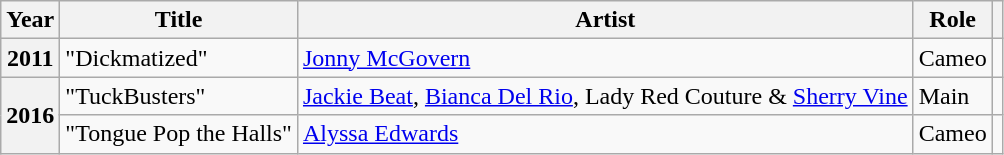<table class="wikitable plainrowheaders sortable">
<tr>
<th>Year</th>
<th>Title</th>
<th scope="col" class="unsortable">Artist</th>
<th>Role</th>
<th style="text-align: center;" class="unsortable"></th>
</tr>
<tr>
<th scope="row" rowspan ="1">2011</th>
<td>"Dickmatized"</td>
<td><a href='#'>Jonny McGovern</a></td>
<td>Cameo</td>
<td style="text-align: center;"></td>
</tr>
<tr>
<th scope="row" rowspan ="2">2016</th>
<td>"TuckBusters"</td>
<td><a href='#'>Jackie Beat</a>, <a href='#'>Bianca Del Rio</a>, Lady Red Couture & <a href='#'>Sherry Vine</a></td>
<td>Main</td>
<td style="text-align: center;"></td>
</tr>
<tr>
<td>"Tongue Pop the Halls"</td>
<td><a href='#'>Alyssa Edwards</a></td>
<td>Cameo</td>
<td style="text-align: center;"></td>
</tr>
</table>
